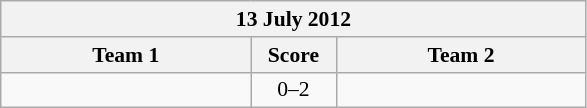<table class="wikitable" style="text-align: center; font-size:90% ">
<tr>
<th colspan=3>13 July 2012</th>
</tr>
<tr>
<th align="right" width="160">Team 1</th>
<th width="50">Score</th>
<th align="left" width="160">Team 2</th>
</tr>
<tr>
<td align=right></td>
<td align=center>0–2</td>
<td align=left><strong></strong></td>
</tr>
</table>
